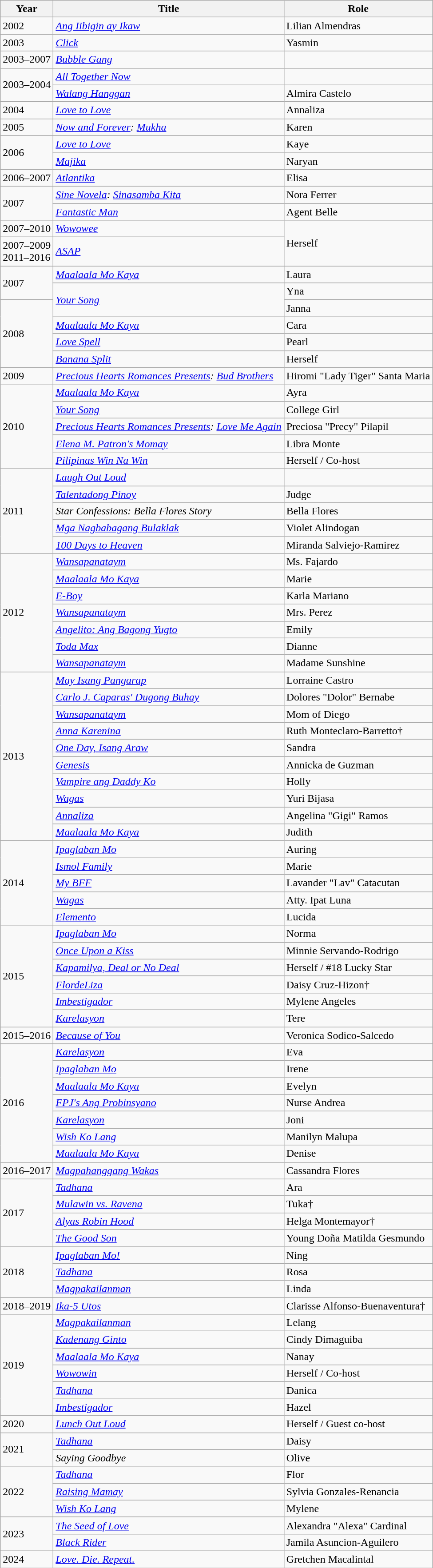<table class="wikitable sortable" >
<tr>
<th>Year</th>
<th>Title</th>
<th>Role</th>
</tr>
<tr>
<td>2002</td>
<td><em><a href='#'>Ang Iibigin ay Ikaw</a></em></td>
<td>Lilian Almendras</td>
</tr>
<tr>
<td>2003</td>
<td><em><a href='#'>Click</a></em></td>
<td>Yasmin</td>
</tr>
<tr>
<td>2003–2007</td>
<td><em><a href='#'>Bubble Gang</a></em></td>
<td></td>
</tr>
<tr>
<td rowspan="2">2003–2004</td>
<td><em><a href='#'>All Together Now</a></em></td>
<td></td>
</tr>
<tr>
<td><em><a href='#'>Walang Hanggan</a></em></td>
<td>Almira Castelo</td>
</tr>
<tr>
<td>2004</td>
<td><em> <a href='#'>Love to Love</a></em></td>
<td>Annaliza</td>
</tr>
<tr>
<td>2005</td>
<td><em> <a href='#'>Now and Forever</a>: <a href='#'> Mukha</a></em></td>
<td>Karen</td>
</tr>
<tr>
<td rowspan="2">2006</td>
<td><em> <a href='#'>Love to Love</a></em></td>
<td>Kaye</td>
</tr>
<tr>
<td><em><a href='#'>Majika</a></em></td>
<td>Naryan</td>
</tr>
<tr>
<td>2006–2007</td>
<td><em><a href='#'>Atlantika</a></em></td>
<td>Elisa</td>
</tr>
<tr>
<td rowspan="2">2007</td>
<td><em><a href='#'>Sine Novela</a>: <a href='#'>Sinasamba Kita</a></em></td>
<td>Nora Ferrer</td>
</tr>
<tr>
<td><em><a href='#'>Fantastic Man</a></em></td>
<td>Agent Belle</td>
</tr>
<tr>
<td>2007–2010</td>
<td><em><a href='#'>Wowowee</a></em></td>
<td rowspan="2">Herself</td>
</tr>
<tr>
<td>2007–2009 <br> 2011–2016</td>
<td><em><a href='#'>ASAP</a></em></td>
</tr>
<tr>
<td rowspan="2">2007</td>
<td><em><a href='#'>Maalaala Mo Kaya</a></em></td>
<td>Laura</td>
</tr>
<tr>
<td rowspan="2"><em><a href='#'>Your Song</a></em></td>
<td>Yna</td>
</tr>
<tr>
<td rowspan="4">2008</td>
<td>Janna</td>
</tr>
<tr>
<td><em><a href='#'>Maalaala Mo Kaya</a></em></td>
<td>Cara</td>
</tr>
<tr>
<td><em><a href='#'>Love Spell</a></em></td>
<td>Pearl</td>
</tr>
<tr>
<td><em><a href='#'>Banana Split</a></em></td>
<td>Herself</td>
</tr>
<tr>
<td>2009</td>
<td><em><a href='#'>Precious Hearts Romances Presents</a>: <a href='#'>Bud Brothers</a></em></td>
<td>Hiromi "Lady Tiger" Santa Maria</td>
</tr>
<tr>
<td rowspan="5">2010</td>
<td><em><a href='#'>Maalaala Mo Kaya</a></em></td>
<td>Ayra</td>
</tr>
<tr>
<td><em><a href='#'>Your Song</a></em></td>
<td>College Girl</td>
</tr>
<tr>
<td><em><a href='#'>Precious Hearts Romances Presents</a>: <a href='#'>Love Me Again</a></em></td>
<td>Preciosa "Precy" Pilapil</td>
</tr>
<tr>
<td><em><a href='#'>Elena M. Patron's Momay</a></em></td>
<td>Libra Monte</td>
</tr>
<tr>
<td><em><a href='#'>Pilipinas Win Na Win</a></em></td>
<td>Herself / Co-host</td>
</tr>
<tr>
<td rowspan="5">2011</td>
<td><em><a href='#'>Laugh Out Loud</a></em></td>
<td></td>
</tr>
<tr>
<td><em><a href='#'>Talentadong Pinoy</a></em></td>
<td>Judge</td>
</tr>
<tr>
<td><em>Star Confessions: Bella Flores Story</em></td>
<td>Bella Flores</td>
</tr>
<tr>
<td><em><a href='#'>Mga Nagbabagang Bulaklak</a></em></td>
<td>Violet Alindogan</td>
</tr>
<tr>
<td><em><a href='#'>100 Days to Heaven</a></em></td>
<td>Miranda Salviejo-Ramirez</td>
</tr>
<tr>
<td rowspan="7">2012</td>
<td><em><a href='#'>Wansapanataym</a></em></td>
<td>Ms. Fajardo</td>
</tr>
<tr>
<td><em><a href='#'>Maalaala Mo Kaya</a></em></td>
<td>Marie</td>
</tr>
<tr>
<td><em> <a href='#'>E-Boy</a></em></td>
<td>Karla Mariano</td>
</tr>
<tr>
<td><em><a href='#'>Wansapanataym</a></em></td>
<td>Mrs. Perez</td>
</tr>
<tr>
<td><em><a href='#'>Angelito: Ang Bagong Yugto</a></em></td>
<td>Emily</td>
</tr>
<tr>
<td><em><a href='#'>Toda Max</a></em></td>
<td>Dianne</td>
</tr>
<tr>
<td><em><a href='#'>Wansapanataym</a></em></td>
<td>Madame Sunshine</td>
</tr>
<tr>
<td rowspan="10">2013</td>
<td><em><a href='#'>May Isang Pangarap</a></em></td>
<td>Lorraine Castro</td>
</tr>
<tr>
<td><em><a href='#'>Carlo J. Caparas' Dugong Buhay</a></em></td>
<td>Dolores "Dolor" Bernabe</td>
</tr>
<tr>
<td><em><a href='#'>Wansapanataym</a></em></td>
<td>Mom of Diego</td>
</tr>
<tr>
<td><em><a href='#'>Anna Karenina</a></em></td>
<td>Ruth Monteclaro-Barretto†</td>
</tr>
<tr>
<td><em><a href='#'>One Day, Isang Araw</a></em></td>
<td>Sandra</td>
</tr>
<tr>
<td><em><a href='#'>Genesis</a></em></td>
<td>Annicka de Guzman</td>
</tr>
<tr>
<td><em><a href='#'>Vampire ang Daddy Ko</a></em></td>
<td>Holly</td>
</tr>
<tr>
<td><em><a href='#'>Wagas</a></em></td>
<td>Yuri Bijasa</td>
</tr>
<tr>
<td><em><a href='#'>Annaliza</a></em></td>
<td>Angelina "Gigi" Ramos</td>
</tr>
<tr>
<td><em><a href='#'>Maalaala Mo Kaya</a></em></td>
<td>Judith</td>
</tr>
<tr>
<td rowspan="5">2014</td>
<td><em><a href='#'>Ipaglaban Mo</a></em></td>
<td>Auring</td>
</tr>
<tr>
<td><em><a href='#'>Ismol Family</a></em></td>
<td>Marie</td>
</tr>
<tr>
<td><em><a href='#'>My BFF</a></em></td>
<td>Lavander "Lav" Catacutan</td>
</tr>
<tr>
<td><em><a href='#'>Wagas</a></em></td>
<td>Atty. Ipat Luna</td>
</tr>
<tr>
<td><em><a href='#'>Elemento</a></em></td>
<td>Lucida</td>
</tr>
<tr>
<td rowspan="6">2015</td>
<td><em><a href='#'>Ipaglaban Mo</a></em></td>
<td>Norma</td>
</tr>
<tr>
<td><em><a href='#'>Once Upon a Kiss</a></em></td>
<td>Minnie Servando-Rodrigo</td>
</tr>
<tr>
<td><em><a href='#'>Kapamilya, Deal or No Deal</a></em></td>
<td>Herself / #18 Lucky Star</td>
</tr>
<tr>
<td><em><a href='#'>FlordeLiza</a></em></td>
<td>Daisy Cruz-Hizon†</td>
</tr>
<tr>
<td><em><a href='#'>Imbestigador</a></em></td>
<td>Mylene Angeles</td>
</tr>
<tr>
<td><em><a href='#'>Karelasyon</a></em></td>
<td>Tere</td>
</tr>
<tr>
<td>2015–2016</td>
<td><em><a href='#'>Because of You</a></em></td>
<td>Veronica Sodico-Salcedo</td>
</tr>
<tr>
<td rowspan="7">2016</td>
<td><em><a href='#'>Karelasyon</a></em></td>
<td>Eva</td>
</tr>
<tr>
<td><em><a href='#'>Ipaglaban Mo</a></em></td>
<td>Irene</td>
</tr>
<tr>
<td><em><a href='#'>Maalaala Mo Kaya</a></em></td>
<td>Evelyn</td>
</tr>
<tr>
<td><em><a href='#'>FPJ's Ang Probinsyano</a></em></td>
<td>Nurse Andrea</td>
</tr>
<tr>
<td><em><a href='#'>Karelasyon</a></em></td>
<td>Joni</td>
</tr>
<tr>
<td><em><a href='#'>Wish Ko Lang</a></em></td>
<td>Manilyn Malupa</td>
</tr>
<tr>
<td><em><a href='#'>Maalaala Mo Kaya</a></em></td>
<td>Denise</td>
</tr>
<tr>
<td>2016–2017</td>
<td><em><a href='#'>Magpahanggang Wakas</a></em></td>
<td>Cassandra Flores</td>
</tr>
<tr>
<td rowspan="4">2017</td>
<td><em><a href='#'>Tadhana</a></em></td>
<td>Ara</td>
</tr>
<tr>
<td><em><a href='#'>Mulawin vs. Ravena</a></em></td>
<td>Tuka†</td>
</tr>
<tr>
<td><em><a href='#'>Alyas Robin Hood</a></em></td>
<td>Helga Montemayor†</td>
</tr>
<tr>
<td><em><a href='#'>The Good Son</a></em></td>
<td>Young Doña Matilda Gesmundo</td>
</tr>
<tr>
<td rowspan="3">2018</td>
<td><em><a href='#'>Ipaglaban Mo!</a></em></td>
<td>Ning</td>
</tr>
<tr>
<td><em><a href='#'>Tadhana</a></em></td>
<td>Rosa</td>
</tr>
<tr>
<td><em><a href='#'>Magpakailanman</a></em></td>
<td>Linda</td>
</tr>
<tr>
<td>2018–2019</td>
<td><em><a href='#'>Ika-5 Utos</a></em></td>
<td>Clarisse Alfonso-Buenaventura†</td>
</tr>
<tr>
<td rowspan="6">2019</td>
<td><em><a href='#'>Magpakailanman</a></em></td>
<td>Lelang</td>
</tr>
<tr>
<td><em><a href='#'>Kadenang Ginto</a></em></td>
<td>Cindy Dimaguiba</td>
</tr>
<tr>
<td><em><a href='#'>Maalaala Mo Kaya</a></em></td>
<td>Nanay</td>
</tr>
<tr>
<td><em><a href='#'>Wowowin</a></em></td>
<td>Herself / Co-host</td>
</tr>
<tr>
<td><em><a href='#'>Tadhana</a></em></td>
<td>Danica</td>
</tr>
<tr>
<td><em><a href='#'>Imbestigador</a></em></td>
<td>Hazel</td>
</tr>
<tr>
<td>2020</td>
<td><em><a href='#'>Lunch Out Loud</a></em></td>
<td>Herself / Guest co-host</td>
</tr>
<tr>
<td rowspan="2">2021</td>
<td><em><a href='#'>Tadhana</a></em></td>
<td>Daisy</td>
</tr>
<tr>
<td><em>Saying Goodbye</em></td>
<td>Olive</td>
</tr>
<tr>
<td rowspan="3">2022</td>
<td><em><a href='#'>Tadhana</a></em></td>
<td>Flor</td>
</tr>
<tr>
<td><em><a href='#'>Raising Mamay</a></em></td>
<td>Sylvia Gonzales-Renancia</td>
</tr>
<tr>
<td><em><a href='#'>Wish Ko Lang</a></em></td>
<td>Mylene</td>
</tr>
<tr>
<td rowspan="2">2023</td>
<td><em><a href='#'>The Seed of Love</a></em></td>
<td>Alexandra "Alexa" Cardinal</td>
</tr>
<tr>
<td><em><a href='#'>Black Rider</a></em></td>
<td>Jamila Asuncion-Aguilero</td>
</tr>
<tr>
<td>2024</td>
<td><em><a href='#'>Love. Die. Repeat.</a></em></td>
<td>Gretchen Macalintal</td>
</tr>
</table>
